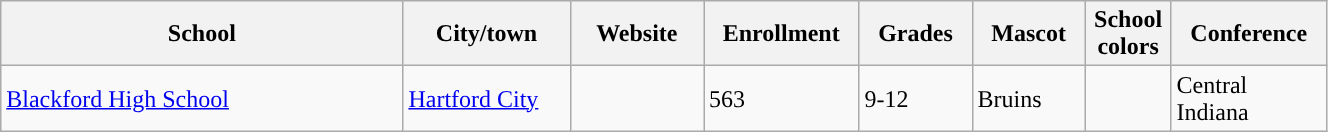<table class="wikitable sortable" width="70%">
<tr>
<th width="20%">School</th>
<th width="08%">City/town</th>
<th width="06%">Website</th>
<th width="04%">Enrollment</th>
<th width="04%">Grades</th>
<th width="04%">Mascot</th>
<th width=01%>School colors</th>
<th width="04%">Conference</th>
</tr>
<tr>
<td><a href='#'>Blackford High School</a></td>
<td><a href='#'>Hartford City</a></td>
<td></td>
<td>563</td>
<td>9-12</td>
<td>Bruins</td>
<td>  </td>
<td>Central Indiana</td>
</tr>
</table>
